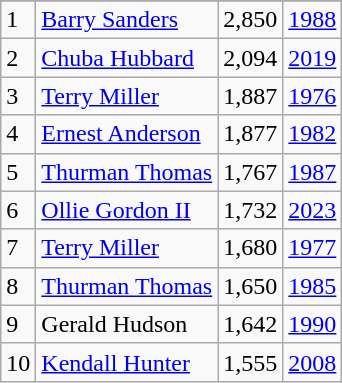<table class="wikitable">
<tr>
</tr>
<tr>
<td>1</td>
<td><a href='#'>Barry Sanders</a></td>
<td>2,850</td>
<td><a href='#'>1988</a></td>
</tr>
<tr>
<td>2</td>
<td><a href='#'>Chuba Hubbard</a></td>
<td>2,094</td>
<td><a href='#'>2019</a></td>
</tr>
<tr>
<td>3</td>
<td><a href='#'>Terry Miller</a></td>
<td>1,887</td>
<td><a href='#'>1976</a></td>
</tr>
<tr>
<td>4</td>
<td><a href='#'>Ernest Anderson</a></td>
<td>1,877</td>
<td><a href='#'>1982</a></td>
</tr>
<tr>
<td>5</td>
<td><a href='#'>Thurman Thomas</a></td>
<td>1,767</td>
<td><a href='#'>1987</a></td>
</tr>
<tr>
<td>6</td>
<td><a href='#'>Ollie Gordon II</a></td>
<td>1,732</td>
<td><a href='#'>2023</a></td>
</tr>
<tr>
<td>7</td>
<td><a href='#'>Terry Miller</a></td>
<td>1,680</td>
<td><a href='#'>1977</a></td>
</tr>
<tr>
<td>8</td>
<td><a href='#'>Thurman Thomas</a></td>
<td>1,650</td>
<td><a href='#'>1985</a></td>
</tr>
<tr>
<td>9</td>
<td>Gerald Hudson</td>
<td>1,642</td>
<td><a href='#'>1990</a></td>
</tr>
<tr>
<td>10</td>
<td><a href='#'>Kendall Hunter</a></td>
<td>1,555</td>
<td><a href='#'>2008</a></td>
</tr>
</table>
